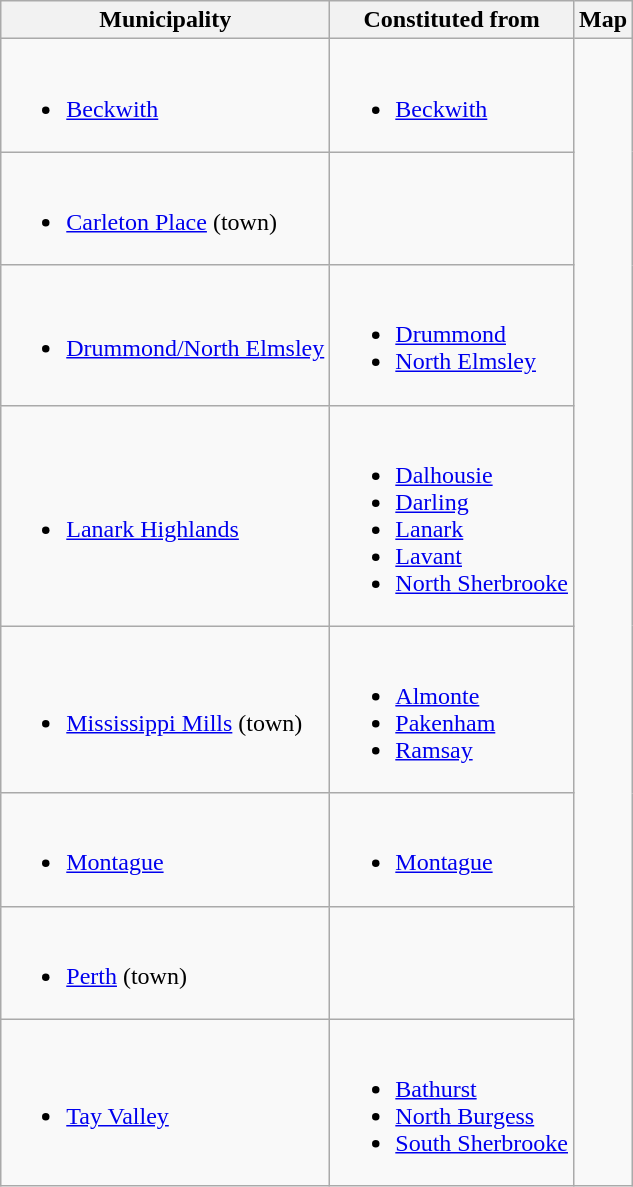<table class = "wikitable">
<tr>
<th>Municipality</th>
<th>Constituted from</th>
<th>Map</th>
</tr>
<tr>
<td><br><ul><li><a href='#'>Beckwith</a></li></ul></td>
<td><br><ul><li><a href='#'>Beckwith</a></li></ul></td>
<td rowspan="8"></td>
</tr>
<tr>
<td><br><ul><li><a href='#'>Carleton Place</a> (town)</li></ul></td>
<td></td>
</tr>
<tr>
<td><br><ul><li><a href='#'>Drummond/North Elmsley</a></li></ul></td>
<td><br><ul><li><a href='#'>Drummond</a></li><li><a href='#'>North Elmsley</a></li></ul></td>
</tr>
<tr>
<td><br><ul><li><a href='#'>Lanark Highlands</a></li></ul></td>
<td><br><ul><li><a href='#'>Dalhousie</a></li><li><a href='#'>Darling</a></li><li><a href='#'>Lanark</a></li><li><a href='#'>Lavant</a></li><li><a href='#'>North Sherbrooke</a></li></ul></td>
</tr>
<tr>
<td><br><ul><li><a href='#'>Mississippi Mills</a> (town)</li></ul></td>
<td><br><ul><li><a href='#'>Almonte</a></li><li><a href='#'>Pakenham</a></li><li><a href='#'>Ramsay</a></li></ul></td>
</tr>
<tr>
<td><br><ul><li><a href='#'>Montague</a></li></ul></td>
<td><br><ul><li><a href='#'>Montague</a></li></ul></td>
</tr>
<tr>
<td><br><ul><li><a href='#'>Perth</a> (town)</li></ul></td>
<td></td>
</tr>
<tr>
<td><br><ul><li><a href='#'>Tay Valley</a></li></ul></td>
<td><br><ul><li><a href='#'>Bathurst</a></li><li><a href='#'>North Burgess</a></li><li><a href='#'>South Sherbrooke</a></li></ul></td>
</tr>
</table>
